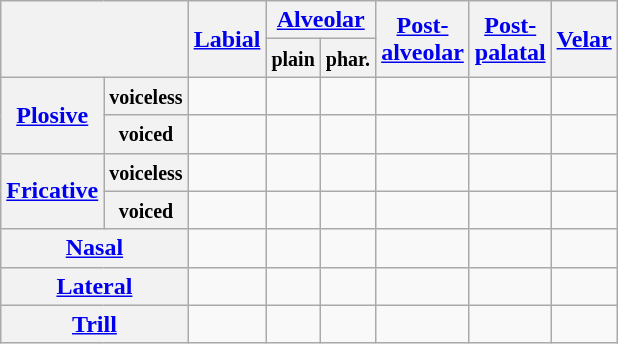<table class="wikitable" style="text-align:center">
<tr>
<th colspan="2" rowspan="2"></th>
<th rowspan="2"><a href='#'>Labial</a></th>
<th colspan="2"><a href='#'>Alveolar</a></th>
<th rowspan="2"><a href='#'>Post-<br>alveolar</a></th>
<th rowspan="2"><a href='#'>Post-<br>palatal</a></th>
<th rowspan="2"><a href='#'>Velar</a></th>
</tr>
<tr>
<th><small>plain</small></th>
<th><small>phar.</small></th>
</tr>
<tr>
<th rowspan="2"><a href='#'>Plosive</a></th>
<th><small>voiceless</small></th>
<td></td>
<td></td>
<td></td>
<td></td>
<td></td>
<td></td>
</tr>
<tr>
<th><small>voiced</small></th>
<td></td>
<td></td>
<td></td>
<td></td>
<td></td>
<td></td>
</tr>
<tr>
<th rowspan="2"><a href='#'>Fricative</a></th>
<th><small>voiceless</small></th>
<td></td>
<td></td>
<td></td>
<td></td>
<td></td>
<td></td>
</tr>
<tr>
<th><small>voiced</small></th>
<td></td>
<td></td>
<td></td>
<td></td>
<td></td>
<td></td>
</tr>
<tr>
<th colspan="2"><a href='#'>Nasal</a></th>
<td></td>
<td></td>
<td></td>
<td></td>
<td></td>
<td></td>
</tr>
<tr>
<th colspan="2"><a href='#'>Lateral</a></th>
<td></td>
<td></td>
<td></td>
<td></td>
<td></td>
<td></td>
</tr>
<tr>
<th colspan="2"><a href='#'>Trill</a></th>
<td></td>
<td></td>
<td></td>
<td></td>
<td></td>
<td></td>
</tr>
</table>
